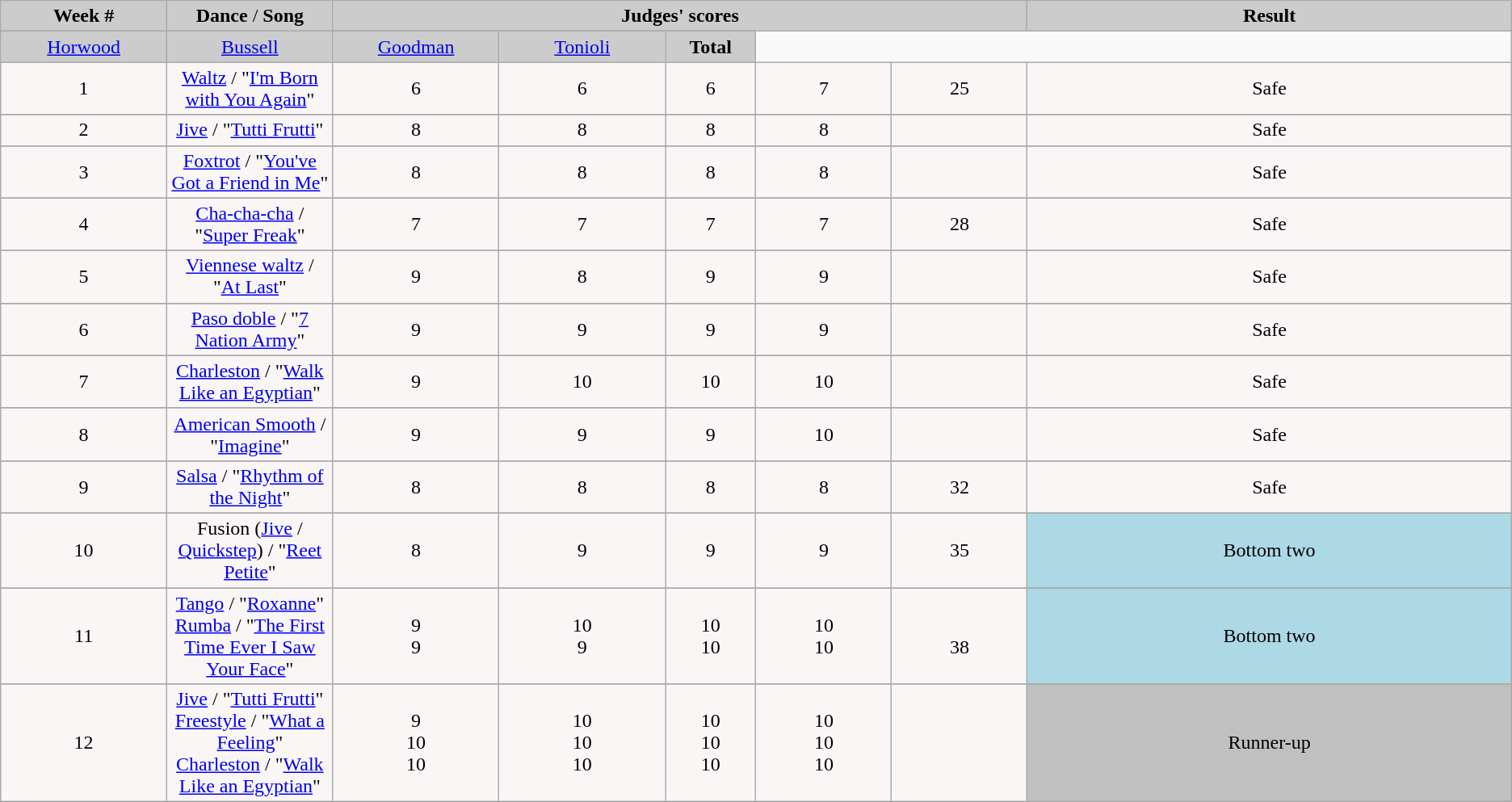<table class="wikitable collapsible collapsed">
<tr>
<td rowspan="2" align="Center" bgcolor="CCCCCC"><strong>Week #</strong></td>
<td rowspan="2" align="Center" bgcolor="CCCCCC"><strong>Dance</strong> / <strong>Song</strong></td>
<td colspan="5" align="Center" bgcolor="CCCCCC"><strong>Judges' scores</strong></td>
<td rowspan="2" align="Center" bgcolor="CCCCCC"><strong>Result</strong></td>
</tr>
<tr>
</tr>
<tr>
<td align="center" width="11%" bgcolor="CCCCCC"><a href='#'>Horwood</a></td>
<td align="center" width="11%" bgcolor="CCCCCC"><a href='#'>Bussell</a></td>
<td align="center" width="11%" bgcolor="CCCCCC"><a href='#'>Goodman</a></td>
<td align="center" width="11%" bgcolor="CCCCCC"><a href='#'>Tonioli</a></td>
<td align="center" width="6%" bgcolor="CCCCCC"><strong>Total</strong></td>
</tr>
<tr>
</tr>
<tr>
<td bgcolor="FAF6F6" align="center">1</td>
<td bgcolor="FAF6F6" align="center"><a href='#'>Waltz</a> / "<a href='#'>I'm Born with You Again</a>"</td>
<td bgcolor="FAF6F6" align="center">6</td>
<td bgcolor="FAF6F6" align="center">6</td>
<td bgcolor="FAF6F6" align="center">6</td>
<td bgcolor="FAF6F6" align="center">7</td>
<td bgcolor="FAF6F6" align="center">25</td>
<td bgcolor="FAF6F6" align="center">Safe</td>
</tr>
<tr>
</tr>
<tr>
<td bgcolor="FAF6F6" align="center">2</td>
<td bgcolor="FAF6F6" align="center"><a href='#'>Jive</a> / "<a href='#'>Tutti Frutti</a>"</td>
<td bgcolor="FAF6F6" align="center">8</td>
<td bgcolor="FAF6F6" align="center">8</td>
<td bgcolor="FAF6F6" align="center">8</td>
<td bgcolor="FAF6F6" align="center">8</td>
<td bgcolor="FAF6F6" align="center"></td>
<td bgcolor="FAF6F6" align="center">Safe</td>
</tr>
<tr>
</tr>
<tr>
<td bgcolor="FAF6F6" align="center">3</td>
<td bgcolor="FAF6F6" align="center"><a href='#'>Foxtrot</a> / "<a href='#'>You've Got a Friend in Me</a>"</td>
<td bgcolor="FAF6F6" align="center">8</td>
<td bgcolor="FAF6F6" align="center">8</td>
<td bgcolor="FAF6F6" align="center">8</td>
<td bgcolor="FAF6F6" align="center">8</td>
<td bgcolor="FAF6F6" align="center"></td>
<td bgcolor="FAF6F6" align="center">Safe</td>
</tr>
<tr>
</tr>
<tr>
<td bgcolor="FAF6F6" align="center">4</td>
<td bgcolor="FAF6F6" align="center"><a href='#'>Cha-cha-cha</a> / "<a href='#'>Super Freak</a>"</td>
<td bgcolor="FAF6F6" align="center">7</td>
<td bgcolor="FAF6F6" align="center">7</td>
<td bgcolor="FAF6F6" align="center">7</td>
<td bgcolor="FAF6F6" align="center">7</td>
<td bgcolor="FAF6F6" align="center">28</td>
<td bgcolor="FAF6F6" align="center">Safe</td>
</tr>
<tr>
</tr>
<tr>
<td bgcolor="FAF6F6" align="center">5</td>
<td bgcolor="FAF6F6" align="center"><a href='#'>Viennese waltz</a> / "<a href='#'>At Last</a>"</td>
<td bgcolor="FAF6F6" align="center">9</td>
<td bgcolor="FAF6F6" align="center">8</td>
<td bgcolor="FAF6F6" align="center">9</td>
<td bgcolor="FAF6F6" align="center">9</td>
<td bgcolor="FAF6F6" align="center"></td>
<td bgcolor="FAF6F6" align="center">Safe</td>
</tr>
<tr>
</tr>
<tr>
<td bgcolor="FAF6F6" align="center">6</td>
<td bgcolor="FAF6F6" align="center"><a href='#'>Paso doble</a> / "<a href='#'>7 Nation Army</a>"</td>
<td bgcolor="FAF6F6" align="center">9</td>
<td bgcolor="FAF6F6" align="center">9</td>
<td bgcolor="FAF6F6" align="center">9</td>
<td bgcolor="FAF6F6" align="center">9</td>
<td bgcolor="FAF6F6" align="center"></td>
<td bgcolor="FAF6F6" align="center">Safe</td>
</tr>
<tr>
</tr>
<tr>
<td bgcolor="FAF6F6" align="center">7</td>
<td bgcolor="FAF6F6" align="center"><a href='#'>Charleston</a> / "<a href='#'>Walk Like an Egyptian</a>"</td>
<td bgcolor="FAF6F6" align="center">9</td>
<td bgcolor="FAF6F6" align="center">10</td>
<td bgcolor="FAF6F6" align="center">10</td>
<td bgcolor="FAF6F6" align="center">10</td>
<td bgcolor="FAF6F6" align="center"></td>
<td bgcolor="FAF6F6" align="center">Safe</td>
</tr>
<tr>
</tr>
<tr>
<td bgcolor="FAF6F6" align="center">8</td>
<td bgcolor="FAF6F6" align="center"><a href='#'>American Smooth</a> / "<a href='#'>Imagine</a>"</td>
<td bgcolor="FAF6F6" align="center">9</td>
<td bgcolor="FAF6F6" align="center">9</td>
<td bgcolor="FAF6F6" align="center">9</td>
<td bgcolor="FAF6F6" align="center">10</td>
<td bgcolor="FAF6F6" align="center"></td>
<td bgcolor="FAF6F6" align="center">Safe</td>
</tr>
<tr>
</tr>
<tr>
<td bgcolor="FAF6F6" align="center">9</td>
<td bgcolor="FAF6F6" align="center"><a href='#'>Salsa</a> / "<a href='#'>Rhythm of the Night</a>"</td>
<td bgcolor="FAF6F6" align="center">8</td>
<td bgcolor="FAF6F6" align="center">8</td>
<td bgcolor="FAF6F6" align="center">8</td>
<td bgcolor="FAF6F6" align="center">8</td>
<td bgcolor="FAF6F6" align="center">32</td>
<td bgcolor="FAF6F6" align="center">Safe</td>
</tr>
<tr>
</tr>
<tr>
<td bgcolor="FAF6F6" align="center">10</td>
<td bgcolor="FAF6F6" align="center">Fusion (<a href='#'>Jive</a> / <a href='#'>Quickstep</a>) / "<a href='#'>Reet Petite</a>"</td>
<td bgcolor="FAF6F6" align="center">8</td>
<td bgcolor="FAF6F6" align="center">9</td>
<td bgcolor="FAF6F6" align="center">9</td>
<td bgcolor="FAF6F6" align="center">9</td>
<td bgcolor="FAF6F6" align="center">35</td>
<td bgcolor="lightblue" align="center">Bottom two</td>
</tr>
<tr>
</tr>
<tr>
<td bgcolor="FAF6F6" align="center">11</td>
<td bgcolor="FAF6F6" align="center"><a href='#'>Tango</a> / "<a href='#'>Roxanne</a>"<br><a href='#'>Rumba</a> / "<a href='#'>The First Time Ever I Saw Your Face</a>"</td>
<td bgcolor="FAF6F6" align="center">9<br>9</td>
<td bgcolor="FAF6F6" align="center">10<br>9</td>
<td bgcolor="FAF6F6" align="center">10<br>10</td>
<td bgcolor="FAF6F6" align="center">10<br>10</td>
<td bgcolor="FAF6F6" align="center"><br>38</td>
<td bgcolor="lightblue" align="center">Bottom two</td>
</tr>
<tr>
</tr>
<tr>
<td bgcolor="FAF6F6" align="center">12</td>
<td bgcolor="FAF6F6" align="center"><a href='#'>Jive</a> / "<a href='#'>Tutti Frutti</a>"<br><a href='#'>Freestyle</a> / "<a href='#'>What a Feeling</a>"<br><a href='#'>Charleston</a> / "<a href='#'>Walk Like an Egyptian</a>"</td>
<td bgcolor="FAF6F6" align="center">9<br>10<br>10</td>
<td bgcolor="FAF6F6" align="center">10<br>10<br>10</td>
<td bgcolor="FAF6F6" align="center">10<br>10<br>10</td>
<td bgcolor="FAF6F6" align="center">10<br>10<br>10</td>
<td bgcolor="FAF6F6" align="center"><br><br></td>
<td bgcolor="silver" align="center">Runner-up</td>
</tr>
</table>
